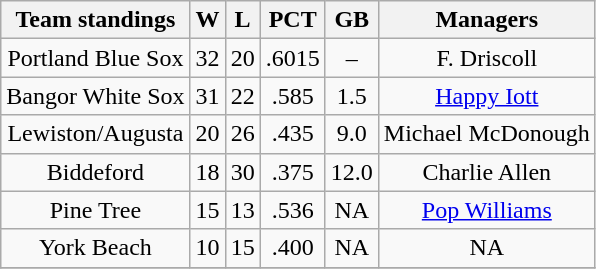<table class="wikitable">
<tr>
<th>Team standings</th>
<th>W</th>
<th>L</th>
<th>PCT</th>
<th>GB</th>
<th>Managers</th>
</tr>
<tr align=center>
<td>Portland Blue Sox</td>
<td>32</td>
<td>20</td>
<td>.6015</td>
<td>–</td>
<td>F. Driscoll</td>
</tr>
<tr align=center>
<td>Bangor White Sox</td>
<td>31</td>
<td>22</td>
<td>.585</td>
<td>1.5</td>
<td><a href='#'>Happy Iott</a></td>
</tr>
<tr align=center>
<td>Lewiston/Augusta</td>
<td>20</td>
<td>26</td>
<td>.435</td>
<td>9.0</td>
<td>Michael McDonough</td>
</tr>
<tr align=center>
<td>Biddeford</td>
<td>18</td>
<td>30</td>
<td>.375</td>
<td>12.0</td>
<td>Charlie Allen</td>
</tr>
<tr align=center>
<td>Pine Tree</td>
<td>15</td>
<td>13</td>
<td>.536</td>
<td>NA</td>
<td><a href='#'>Pop Williams</a></td>
</tr>
<tr align=center>
<td>York Beach</td>
<td>10</td>
<td>15</td>
<td>.400</td>
<td>NA</td>
<td>NA</td>
</tr>
<tr align=center>
</tr>
</table>
